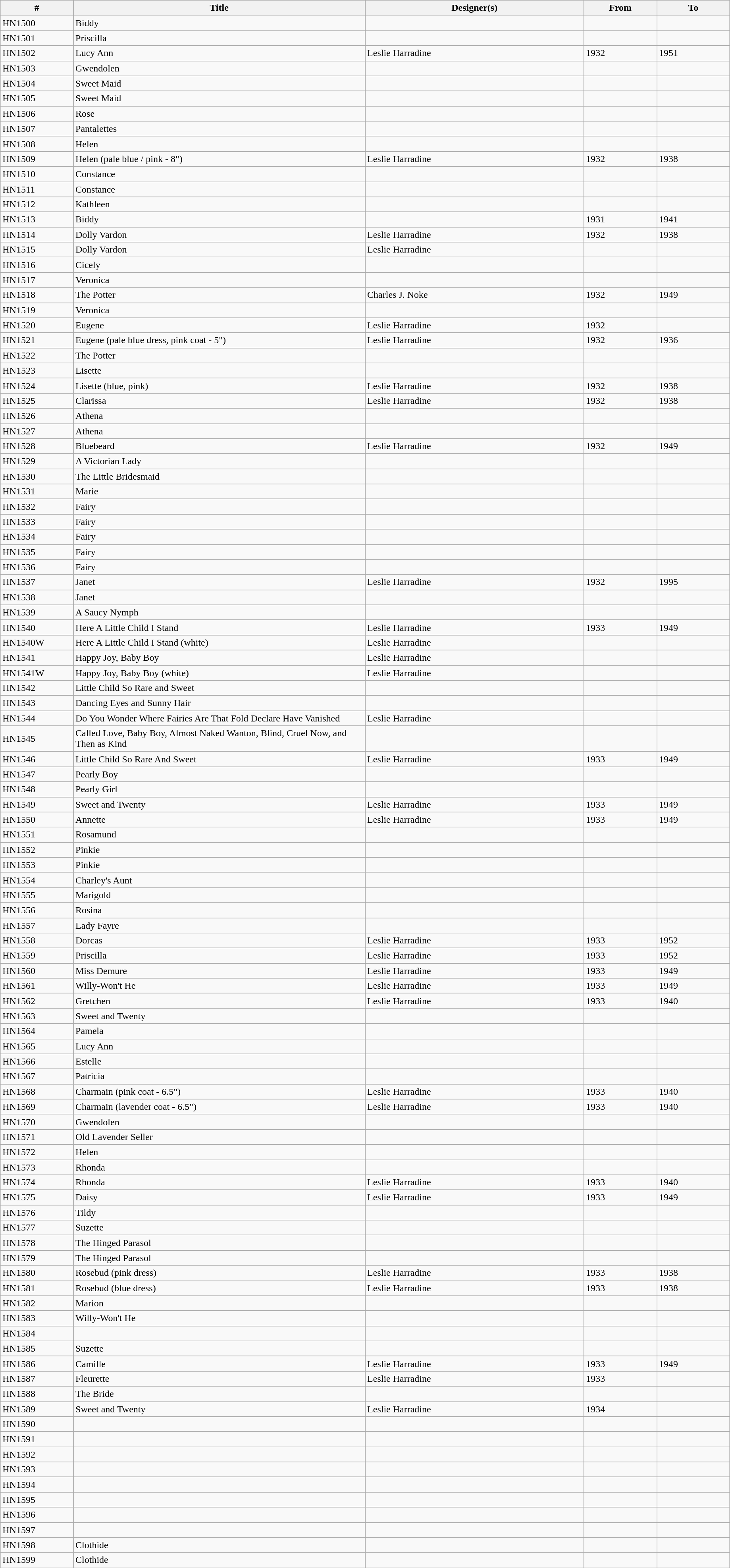<table class="wikitable collapsible" width="97%" border="1" cellpadding="1" cellspacing="0" align="centre">
<tr>
<th width=10%>#</th>
<th width=40%>Title</th>
<th width=30%>Designer(s)</th>
<th width=10%>From</th>
<th width=10%>To</th>
</tr>
<tr>
<td>HN1500</td>
<td>Biddy</td>
<td></td>
<td></td>
<td></td>
</tr>
<tr>
<td>HN1501</td>
<td>Priscilla</td>
<td></td>
<td></td>
<td></td>
</tr>
<tr>
<td>HN1502</td>
<td>Lucy Ann</td>
<td>Leslie Harradine</td>
<td>1932</td>
<td>1951</td>
</tr>
<tr>
<td>HN1503</td>
<td>Gwendolen</td>
<td></td>
<td></td>
<td></td>
</tr>
<tr>
<td>HN1504</td>
<td>Sweet Maid</td>
<td></td>
<td></td>
<td></td>
</tr>
<tr>
<td>HN1505</td>
<td>Sweet Maid</td>
<td></td>
<td></td>
<td></td>
</tr>
<tr>
<td>HN1506</td>
<td>Rose</td>
<td></td>
<td></td>
<td></td>
</tr>
<tr>
<td>HN1507</td>
<td>Pantalettes</td>
<td></td>
<td></td>
<td></td>
</tr>
<tr>
<td>HN1508</td>
<td>Helen</td>
<td></td>
<td></td>
<td></td>
</tr>
<tr>
<td>HN1509</td>
<td>Helen (pale blue / pink - 8")</td>
<td>Leslie Harradine</td>
<td>1932</td>
<td>1938</td>
</tr>
<tr>
<td>HN1510</td>
<td>Constance</td>
<td></td>
<td></td>
<td></td>
</tr>
<tr>
<td>HN1511</td>
<td>Constance</td>
<td></td>
<td></td>
<td></td>
</tr>
<tr>
<td>HN1512</td>
<td>Kathleen</td>
<td></td>
<td></td>
<td></td>
</tr>
<tr>
<td>HN1513</td>
<td>Biddy</td>
<td></td>
<td>1931</td>
<td>1941</td>
</tr>
<tr>
<td>HN1514</td>
<td>Dolly Vardon</td>
<td>Leslie Harradine</td>
<td>1932</td>
<td>1938</td>
</tr>
<tr>
<td>HN1515</td>
<td>Dolly Vardon</td>
<td>Leslie Harradine</td>
<td></td>
<td></td>
</tr>
<tr>
<td>HN1516</td>
<td>Cicely</td>
<td></td>
<td></td>
<td></td>
</tr>
<tr>
<td>HN1517</td>
<td>Veronica</td>
<td></td>
<td></td>
<td></td>
</tr>
<tr>
<td>HN1518</td>
<td>The Potter</td>
<td>Charles J. Noke</td>
<td>1932</td>
<td>1949</td>
</tr>
<tr>
<td>HN1519</td>
<td>Veronica</td>
<td></td>
<td></td>
<td></td>
</tr>
<tr>
<td>HN1520</td>
<td>Eugene</td>
<td>Leslie Harradine</td>
<td>1932</td>
<td></td>
</tr>
<tr>
<td>HN1521</td>
<td>Eugene (pale blue dress, pink coat - 5")</td>
<td>Leslie Harradine</td>
<td>1932</td>
<td>1936</td>
</tr>
<tr>
<td>HN1522</td>
<td>The Potter</td>
<td></td>
<td></td>
<td></td>
</tr>
<tr>
<td>HN1523</td>
<td>Lisette</td>
<td></td>
<td></td>
<td></td>
</tr>
<tr>
<td>HN1524</td>
<td>Lisette (blue, pink)</td>
<td>Leslie Harradine</td>
<td>1932</td>
<td>1938</td>
</tr>
<tr>
<td>HN1525</td>
<td>Clarissa</td>
<td>Leslie Harradine</td>
<td>1932</td>
<td>1938</td>
</tr>
<tr>
<td>HN1526</td>
<td>Athena</td>
<td></td>
<td></td>
<td></td>
</tr>
<tr>
<td>HN1527</td>
<td>Athena</td>
<td></td>
<td></td>
<td></td>
</tr>
<tr>
<td>HN1528</td>
<td>Bluebeard</td>
<td>Leslie Harradine</td>
<td>1932</td>
<td>1949</td>
</tr>
<tr>
<td>HN1529</td>
<td>A Victorian Lady</td>
<td></td>
<td></td>
<td></td>
</tr>
<tr>
<td>HN1530</td>
<td>The Little Bridesmaid</td>
<td></td>
<td></td>
<td></td>
</tr>
<tr>
<td>HN1531</td>
<td>Marie</td>
<td></td>
<td></td>
<td></td>
</tr>
<tr>
<td>HN1532</td>
<td>Fairy</td>
<td></td>
<td></td>
<td></td>
</tr>
<tr>
<td>HN1533</td>
<td>Fairy</td>
<td></td>
<td></td>
<td></td>
</tr>
<tr>
<td>HN1534</td>
<td>Fairy</td>
<td></td>
<td></td>
<td></td>
</tr>
<tr>
<td>HN1535</td>
<td>Fairy</td>
<td></td>
<td></td>
<td></td>
</tr>
<tr>
<td>HN1536</td>
<td>Fairy</td>
<td></td>
<td></td>
<td></td>
</tr>
<tr>
<td>HN1537</td>
<td>Janet</td>
<td>Leslie Harradine</td>
<td>1932</td>
<td>1995</td>
</tr>
<tr>
<td>HN1538</td>
<td>Janet</td>
<td></td>
<td></td>
<td></td>
</tr>
<tr>
<td>HN1539</td>
<td>A Saucy Nymph</td>
<td></td>
<td></td>
<td></td>
</tr>
<tr>
<td>HN1540</td>
<td>Here A Little Child I Stand</td>
<td>Leslie Harradine</td>
<td>1933</td>
<td>1949</td>
</tr>
<tr>
<td>HN1540W</td>
<td>Here A Little Child I Stand (white)</td>
<td>Leslie Harradine</td>
<td></td>
<td></td>
</tr>
<tr>
<td>HN1541</td>
<td>Happy Joy, Baby Boy</td>
<td>Leslie Harradine</td>
<td></td>
<td></td>
</tr>
<tr>
<td>HN1541W</td>
<td>Happy Joy, Baby Boy (white)</td>
<td>Leslie Harradine</td>
<td></td>
<td></td>
</tr>
<tr>
<td>HN1542</td>
<td>Little Child So Rare and Sweet</td>
<td></td>
<td></td>
<td></td>
</tr>
<tr>
<td>HN1543</td>
<td>Dancing Eyes and Sunny Hair</td>
<td></td>
<td></td>
<td></td>
</tr>
<tr>
<td>HN1544</td>
<td>Do You Wonder Where Fairies Are That Fold Declare Have Vanished</td>
<td>Leslie Harradine</td>
<td></td>
<td></td>
</tr>
<tr>
<td>HN1545</td>
<td>Called Love, Baby Boy, Almost Naked Wanton, Blind, Cruel Now, and Then as Kind</td>
<td></td>
<td></td>
<td></td>
</tr>
<tr>
<td>HN1546</td>
<td>Little Child So Rare And Sweet</td>
<td>Leslie Harradine</td>
<td>1933</td>
<td>1949</td>
</tr>
<tr>
<td>HN1547</td>
<td>Pearly Boy</td>
<td></td>
<td></td>
<td></td>
</tr>
<tr>
<td>HN1548</td>
<td>Pearly Girl</td>
<td></td>
<td></td>
<td></td>
</tr>
<tr>
<td>HN1549</td>
<td>Sweet and Twenty</td>
<td>Leslie Harradine</td>
<td>1933</td>
<td>1949</td>
</tr>
<tr>
<td>HN1550</td>
<td>Annette</td>
<td>Leslie Harradine</td>
<td>1933</td>
<td>1949</td>
</tr>
<tr>
<td>HN1551</td>
<td>Rosamund</td>
<td></td>
<td></td>
<td></td>
</tr>
<tr>
<td>HN1552</td>
<td>Pinkie</td>
<td></td>
<td></td>
<td></td>
</tr>
<tr>
<td>HN1553</td>
<td>Pinkie</td>
<td></td>
<td></td>
<td></td>
</tr>
<tr>
<td>HN1554</td>
<td>Charley's Aunt</td>
<td></td>
<td></td>
<td></td>
</tr>
<tr>
<td>HN1555</td>
<td>Marigold</td>
<td></td>
<td></td>
<td></td>
</tr>
<tr>
<td>HN1556</td>
<td>Rosina</td>
<td></td>
<td></td>
<td></td>
</tr>
<tr>
<td>HN1557</td>
<td>Lady Fayre</td>
<td></td>
<td></td>
<td></td>
</tr>
<tr>
<td>HN1558</td>
<td>Dorcas</td>
<td>Leslie Harradine</td>
<td>1933</td>
<td>1952</td>
</tr>
<tr>
<td>HN1559</td>
<td>Priscilla</td>
<td>Leslie Harradine</td>
<td>1933</td>
<td>1952</td>
</tr>
<tr>
<td>HN1560</td>
<td>Miss Demure</td>
<td>Leslie Harradine</td>
<td>1933</td>
<td>1949</td>
</tr>
<tr>
<td>HN1561</td>
<td>Willy-Won't He</td>
<td>Leslie Harradine</td>
<td>1933</td>
<td>1949</td>
</tr>
<tr>
<td>HN1562</td>
<td>Gretchen</td>
<td>Leslie Harradine</td>
<td>1933</td>
<td>1940</td>
</tr>
<tr>
<td>HN1563</td>
<td>Sweet and Twenty</td>
<td></td>
<td></td>
<td></td>
</tr>
<tr>
<td>HN1564</td>
<td>Pamela</td>
<td></td>
<td></td>
<td></td>
</tr>
<tr>
<td>HN1565</td>
<td>Lucy Ann</td>
<td></td>
<td></td>
<td></td>
</tr>
<tr>
<td>HN1566</td>
<td>Estelle</td>
<td></td>
<td></td>
<td></td>
</tr>
<tr>
<td>HN1567</td>
<td>Patricia</td>
<td></td>
<td></td>
<td></td>
</tr>
<tr>
<td>HN1568</td>
<td>Charmain (pink coat - 6.5")</td>
<td>Leslie Harradine</td>
<td>1933</td>
<td>1940</td>
</tr>
<tr>
<td>HN1569</td>
<td>Charmain (lavender coat - 6.5")</td>
<td>Leslie Harradine</td>
<td>1933</td>
<td>1940</td>
</tr>
<tr>
<td>HN1570</td>
<td>Gwendolen</td>
<td></td>
<td></td>
<td></td>
</tr>
<tr>
<td>HN1571</td>
<td>Old Lavender Seller</td>
<td></td>
<td></td>
<td></td>
</tr>
<tr>
<td>HN1572</td>
<td>Helen</td>
<td></td>
<td></td>
<td></td>
</tr>
<tr>
<td>HN1573</td>
<td>Rhonda</td>
<td></td>
<td></td>
<td></td>
</tr>
<tr>
<td>HN1574</td>
<td>Rhonda</td>
<td>Leslie Harradine</td>
<td>1933</td>
<td>1940</td>
</tr>
<tr>
<td>HN1575</td>
<td>Daisy</td>
<td>Leslie Harradine</td>
<td>1933</td>
<td>1949</td>
</tr>
<tr>
<td>HN1576</td>
<td>Tildy</td>
<td></td>
<td></td>
<td></td>
</tr>
<tr>
<td>HN1577</td>
<td>Suzette</td>
<td></td>
<td></td>
<td></td>
</tr>
<tr>
<td>HN1578</td>
<td>The Hinged Parasol</td>
<td></td>
<td></td>
<td></td>
</tr>
<tr>
<td>HN1579</td>
<td>The Hinged Parasol</td>
<td></td>
<td></td>
<td></td>
</tr>
<tr>
<td>HN1580</td>
<td>Rosebud (pink dress)</td>
<td>Leslie Harradine</td>
<td>1933</td>
<td>1938</td>
</tr>
<tr>
<td>HN1581</td>
<td>Rosebud (blue dress)</td>
<td>Leslie Harradine</td>
<td>1933</td>
<td>1938</td>
</tr>
<tr>
<td>HN1582</td>
<td>Marion</td>
<td></td>
<td></td>
<td></td>
</tr>
<tr>
<td>HN1583</td>
<td>Willy-Won't He</td>
<td></td>
<td></td>
<td></td>
</tr>
<tr>
<td>HN1584</td>
<td></td>
<td></td>
<td></td>
<td></td>
</tr>
<tr>
<td>HN1585</td>
<td>Suzette</td>
<td></td>
<td></td>
<td></td>
</tr>
<tr>
<td>HN1586</td>
<td>Camille</td>
<td>Leslie Harradine</td>
<td>1933</td>
<td>1949</td>
</tr>
<tr>
<td>HN1587</td>
<td>Fleurette</td>
<td>Leslie Harradine</td>
<td>1933</td>
<td></td>
</tr>
<tr>
<td>HN1588</td>
<td>The Bride</td>
<td></td>
<td></td>
<td></td>
</tr>
<tr>
<td>HN1589</td>
<td>Sweet and Twenty</td>
<td>Leslie Harradine</td>
<td>1934</td>
<td></td>
</tr>
<tr>
<td>HN1590</td>
<td></td>
<td></td>
<td></td>
<td></td>
</tr>
<tr>
<td>HN1591</td>
<td></td>
<td></td>
<td></td>
<td></td>
</tr>
<tr>
<td>HN1592</td>
<td></td>
<td></td>
<td></td>
<td></td>
</tr>
<tr>
<td>HN1593</td>
<td></td>
<td></td>
<td></td>
<td></td>
</tr>
<tr>
<td>HN1594</td>
<td></td>
<td></td>
<td></td>
<td></td>
</tr>
<tr>
<td>HN1595</td>
<td></td>
<td></td>
<td></td>
<td></td>
</tr>
<tr>
<td>HN1596</td>
<td></td>
<td></td>
<td></td>
<td></td>
</tr>
<tr>
<td>HN1597</td>
<td></td>
<td></td>
<td></td>
<td></td>
</tr>
<tr>
<td>HN1598</td>
<td>Clothide</td>
<td></td>
<td></td>
<td></td>
</tr>
<tr>
<td>HN1599</td>
<td>Clothide</td>
<td></td>
<td></td>
<td></td>
</tr>
<tr>
</tr>
</table>
